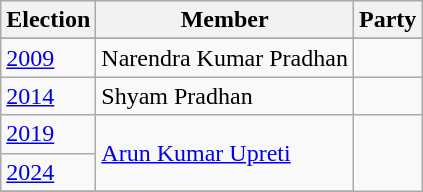<table class="wikitable sortable">
<tr>
<th>Election</th>
<th>Member</th>
<th colspan=2>Party</th>
</tr>
<tr>
</tr>
<tr>
</tr>
<tr>
</tr>
<tr>
</tr>
<tr>
<td><a href='#'>2009</a></td>
<td>Narendra Kumar Pradhan</td>
<td></td>
</tr>
<tr>
<td><a href='#'>2014</a></td>
<td>Shyam Pradhan</td>
<td></td>
</tr>
<tr>
<td><a href='#'>2019</a></td>
<td rowspan=2><a href='#'>Arun Kumar Upreti</a></td>
</tr>
<tr>
<td><a href='#'>2024</a></td>
</tr>
<tr>
</tr>
</table>
